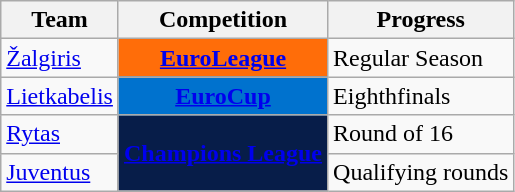<table class="wikitable sortable">
<tr>
<th>Team</th>
<th>Competition</th>
<th>Progress</th>
</tr>
<tr>
<td><a href='#'>Žalgiris</a></td>
<td style="background:#FF6D09; color:#FFFFFF; text-align:center;"><strong><a href='#'><span>EuroLeague</span></a></strong></td>
<td>Regular Season</td>
</tr>
<tr>
<td><a href='#'>Lietkabelis</a></td>
<td style="background-color:#0072CE; color:#FFFFFF; text-align:center"><strong><a href='#'><span>EuroCup</span></a></strong></td>
<td>Eighthfinals</td>
</tr>
<tr>
<td><a href='#'>Rytas</a></td>
<td rowspan="2" style="background-color:#071D49; color:#D0D3D4; text-align:center;"><strong><a href='#'><span>Champions League</span></a></strong></td>
<td>Round of 16</td>
</tr>
<tr>
<td><a href='#'>Juventus</a></td>
<td>Qualifying rounds</td>
</tr>
</table>
